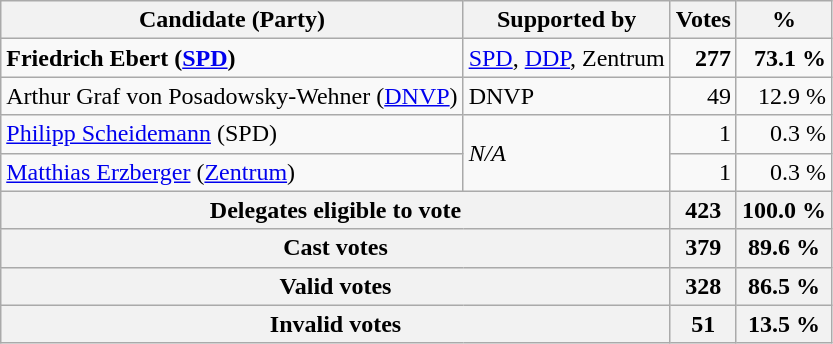<table class="wikitable">
<tr>
<th>Candidate (Party)</th>
<th colspan = "1">Supported by</th>
<th colspan = "1">Votes</th>
<th colspan = "1">%</th>
</tr>
<tr>
<td><strong>Friedrich Ebert (<a href='#'>SPD</a>)</strong></td>
<td align=left><a href='#'>SPD</a>, <a href='#'>DDP</a>, Zentrum</td>
<td align=right><strong>277</strong></td>
<td align=right><strong>73.1 %</strong></td>
</tr>
<tr>
<td>Arthur Graf von Posadowsky-Wehner (<a href='#'>DNVP</a>)</td>
<td align=left>DNVP</td>
<td align=right>49</td>
<td align=right>12.9 %</td>
</tr>
<tr>
<td><a href='#'>Philipp Scheidemann</a> (SPD)</td>
<td rowspan="2" align="left"><em>N/A</em></td>
<td align=right>1</td>
<td align=right>0.3 %</td>
</tr>
<tr>
<td><a href='#'>Matthias Erzberger</a> (<a href='#'>Zentrum</a>)</td>
<td align=right>1</td>
<td align=right>0.3 %</td>
</tr>
<tr>
<th colspan=2>Delegates eligible to vote</th>
<th align=right>423</th>
<th align=right>100.0 %</th>
</tr>
<tr>
<th colspan=2>Cast votes</th>
<th align=right>379</th>
<th align=right>89.6 %</th>
</tr>
<tr>
<th colspan=2>Valid votes</th>
<th align=right>328</th>
<th align=right>86.5 %</th>
</tr>
<tr>
<th colspan=2>Invalid votes</th>
<th align=right>51</th>
<th align=right>13.5 %</th>
</tr>
</table>
